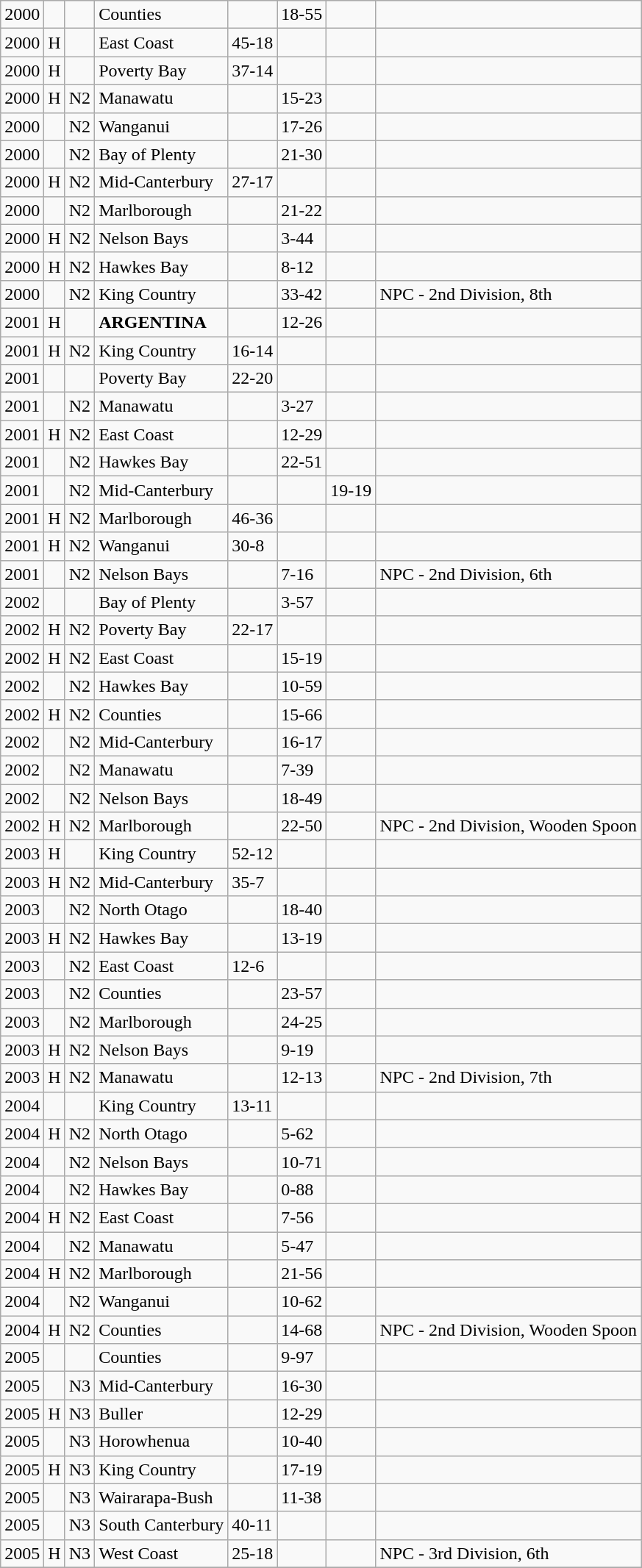<table class="wikitable">
<tr>
<td>2000</td>
<td></td>
<td></td>
<td>Counties</td>
<td></td>
<td>18-55</td>
<td></td>
<td></td>
</tr>
<tr>
<td>2000</td>
<td>H</td>
<td></td>
<td>East Coast</td>
<td>45-18</td>
<td></td>
<td></td>
<td></td>
</tr>
<tr>
<td>2000</td>
<td>H</td>
<td></td>
<td>Poverty Bay</td>
<td>37-14</td>
<td></td>
<td></td>
<td></td>
</tr>
<tr>
<td>2000</td>
<td>H</td>
<td>N2</td>
<td>Manawatu</td>
<td></td>
<td>15-23</td>
<td></td>
<td></td>
</tr>
<tr>
<td>2000</td>
<td></td>
<td>N2</td>
<td>Wanganui</td>
<td></td>
<td>17-26</td>
<td></td>
<td></td>
</tr>
<tr>
<td>2000</td>
<td></td>
<td>N2</td>
<td>Bay of Plenty</td>
<td></td>
<td>21-30</td>
<td></td>
<td></td>
</tr>
<tr>
<td>2000</td>
<td>H</td>
<td>N2</td>
<td>Mid-Canterbury</td>
<td>27-17</td>
<td></td>
<td></td>
<td></td>
</tr>
<tr>
<td>2000</td>
<td></td>
<td>N2</td>
<td>Marlborough</td>
<td></td>
<td>21-22</td>
<td></td>
<td></td>
</tr>
<tr>
<td>2000</td>
<td>H</td>
<td>N2</td>
<td>Nelson Bays</td>
<td></td>
<td>3-44</td>
<td></td>
<td></td>
</tr>
<tr>
<td>2000</td>
<td>H</td>
<td>N2</td>
<td>Hawkes Bay</td>
<td></td>
<td>8-12</td>
<td></td>
<td></td>
</tr>
<tr>
<td>2000</td>
<td></td>
<td>N2</td>
<td>King Country</td>
<td></td>
<td>33-42</td>
<td></td>
<td>NPC - 2nd Division,  8th</td>
</tr>
<tr>
<td>2001</td>
<td>H</td>
<td></td>
<td><strong>ARGENTINA</strong></td>
<td></td>
<td>12-26</td>
<td></td>
<td></td>
</tr>
<tr>
<td>2001</td>
<td>H</td>
<td>N2</td>
<td>King Country</td>
<td>16-14</td>
<td></td>
<td></td>
<td></td>
</tr>
<tr>
<td>2001</td>
<td></td>
<td></td>
<td>Poverty Bay</td>
<td>22-20</td>
<td></td>
<td></td>
<td></td>
</tr>
<tr>
<td>2001</td>
<td></td>
<td>N2</td>
<td>Manawatu</td>
<td></td>
<td>3-27</td>
<td></td>
<td></td>
</tr>
<tr>
<td>2001</td>
<td>H</td>
<td>N2</td>
<td>East Coast</td>
<td></td>
<td>12-29</td>
<td></td>
<td></td>
</tr>
<tr>
<td>2001</td>
<td></td>
<td>N2</td>
<td>Hawkes Bay</td>
<td></td>
<td>22-51</td>
<td></td>
<td></td>
</tr>
<tr>
<td>2001</td>
<td></td>
<td>N2</td>
<td>Mid-Canterbury</td>
<td></td>
<td></td>
<td>19-19</td>
<td></td>
</tr>
<tr>
<td>2001</td>
<td>H</td>
<td>N2</td>
<td>Marlborough</td>
<td>46-36</td>
<td></td>
<td></td>
<td></td>
</tr>
<tr>
<td>2001</td>
<td>H</td>
<td>N2</td>
<td>Wanganui</td>
<td>30-8</td>
<td></td>
<td></td>
<td></td>
</tr>
<tr>
<td>2001</td>
<td></td>
<td>N2</td>
<td>Nelson Bays</td>
<td></td>
<td>7-16</td>
<td></td>
<td>NPC - 2nd Division,  6th</td>
</tr>
<tr>
<td>2002</td>
<td></td>
<td></td>
<td>Bay of Plenty</td>
<td></td>
<td>3-57</td>
<td></td>
<td></td>
</tr>
<tr>
<td>2002</td>
<td>H</td>
<td>N2</td>
<td>Poverty Bay</td>
<td>22-17</td>
<td></td>
<td></td>
<td></td>
</tr>
<tr>
<td>2002</td>
<td>H</td>
<td>N2</td>
<td>East Coast</td>
<td></td>
<td>15-19</td>
<td></td>
<td></td>
</tr>
<tr>
<td>2002</td>
<td></td>
<td>N2</td>
<td>Hawkes Bay</td>
<td></td>
<td>10-59</td>
<td></td>
<td></td>
</tr>
<tr>
<td>2002</td>
<td>H</td>
<td>N2</td>
<td>Counties</td>
<td></td>
<td>15-66</td>
<td></td>
<td></td>
</tr>
<tr>
<td>2002</td>
<td></td>
<td>N2</td>
<td>Mid-Canterbury</td>
<td></td>
<td>16-17</td>
<td></td>
<td></td>
</tr>
<tr>
<td>2002</td>
<td></td>
<td>N2</td>
<td>Manawatu</td>
<td></td>
<td>7-39</td>
<td></td>
<td></td>
</tr>
<tr>
<td>2002</td>
<td></td>
<td>N2</td>
<td>Nelson Bays</td>
<td></td>
<td>18-49</td>
<td></td>
<td></td>
</tr>
<tr>
<td>2002</td>
<td>H</td>
<td>N2</td>
<td>Marlborough</td>
<td></td>
<td>22-50</td>
<td></td>
<td>NPC - 2nd Division,  Wooden Spoon</td>
</tr>
<tr>
<td>2003</td>
<td>H</td>
<td></td>
<td>King Country</td>
<td>52-12</td>
<td></td>
<td></td>
<td></td>
</tr>
<tr>
<td>2003</td>
<td>H</td>
<td>N2</td>
<td>Mid-Canterbury</td>
<td>35-7</td>
<td></td>
<td></td>
<td></td>
</tr>
<tr>
<td>2003</td>
<td></td>
<td>N2</td>
<td>North Otago</td>
<td></td>
<td>18-40</td>
<td></td>
<td></td>
</tr>
<tr>
<td>2003</td>
<td>H</td>
<td>N2</td>
<td>Hawkes Bay</td>
<td></td>
<td>13-19</td>
<td></td>
<td></td>
</tr>
<tr>
<td>2003</td>
<td></td>
<td>N2</td>
<td>East Coast</td>
<td>12-6</td>
<td></td>
<td></td>
<td></td>
</tr>
<tr>
<td>2003</td>
<td></td>
<td>N2</td>
<td>Counties</td>
<td></td>
<td>23-57</td>
<td></td>
<td></td>
</tr>
<tr>
<td>2003</td>
<td></td>
<td>N2</td>
<td>Marlborough</td>
<td></td>
<td>24-25</td>
<td></td>
<td></td>
</tr>
<tr>
<td>2003</td>
<td>H</td>
<td>N2</td>
<td>Nelson Bays</td>
<td></td>
<td>9-19</td>
<td></td>
<td></td>
</tr>
<tr>
<td>2003</td>
<td>H</td>
<td>N2</td>
<td>Manawatu</td>
<td></td>
<td>12-13</td>
<td></td>
<td>NPC - 2nd Division,  7th</td>
</tr>
<tr>
<td>2004</td>
<td></td>
<td></td>
<td>King Country</td>
<td>13-11</td>
<td></td>
<td></td>
<td></td>
</tr>
<tr>
<td>2004</td>
<td>H</td>
<td>N2</td>
<td>North Otago</td>
<td></td>
<td>5-62</td>
<td></td>
<td></td>
</tr>
<tr>
<td>2004</td>
<td></td>
<td>N2</td>
<td>Nelson Bays</td>
<td></td>
<td>10-71</td>
<td></td>
<td></td>
</tr>
<tr>
<td>2004</td>
<td></td>
<td>N2</td>
<td>Hawkes Bay</td>
<td></td>
<td>0-88</td>
<td></td>
<td></td>
</tr>
<tr>
<td>2004</td>
<td>H</td>
<td>N2</td>
<td>East Coast</td>
<td></td>
<td>7-56</td>
<td></td>
<td></td>
</tr>
<tr>
<td>2004</td>
<td></td>
<td>N2</td>
<td>Manawatu</td>
<td></td>
<td>5-47</td>
<td></td>
<td></td>
</tr>
<tr>
<td>2004</td>
<td>H</td>
<td>N2</td>
<td>Marlborough</td>
<td></td>
<td>21-56</td>
<td></td>
<td></td>
</tr>
<tr>
<td>2004</td>
<td></td>
<td>N2</td>
<td>Wanganui</td>
<td></td>
<td>10-62</td>
<td></td>
<td></td>
</tr>
<tr>
<td>2004</td>
<td>H</td>
<td>N2</td>
<td>Counties</td>
<td></td>
<td>14-68</td>
<td></td>
<td>NPC - 2nd Division,  Wooden Spoon</td>
</tr>
<tr>
<td>2005</td>
<td></td>
<td></td>
<td>Counties</td>
<td></td>
<td>9-97</td>
<td></td>
<td></td>
</tr>
<tr>
<td>2005</td>
<td></td>
<td>N3</td>
<td>Mid-Canterbury</td>
<td></td>
<td>16-30</td>
<td></td>
<td></td>
</tr>
<tr>
<td>2005</td>
<td>H</td>
<td>N3</td>
<td>Buller</td>
<td></td>
<td>12-29</td>
<td></td>
<td></td>
</tr>
<tr>
<td>2005</td>
<td></td>
<td>N3</td>
<td>Horowhenua</td>
<td></td>
<td>10-40</td>
<td></td>
<td></td>
</tr>
<tr>
<td>2005</td>
<td>H</td>
<td>N3</td>
<td>King Country</td>
<td></td>
<td>17-19</td>
<td></td>
<td></td>
</tr>
<tr>
<td>2005</td>
<td></td>
<td>N3</td>
<td>Wairarapa-Bush</td>
<td></td>
<td>11-38</td>
<td></td>
<td></td>
</tr>
<tr>
<td>2005</td>
<td></td>
<td>N3</td>
<td>South Canterbury</td>
<td>40-11</td>
<td></td>
<td></td>
<td></td>
</tr>
<tr>
<td>2005</td>
<td>H</td>
<td>N3</td>
<td>West Coast</td>
<td>25-18</td>
<td></td>
<td></td>
<td>NPC - 3rd Division,  6th</td>
</tr>
<tr>
</tr>
</table>
